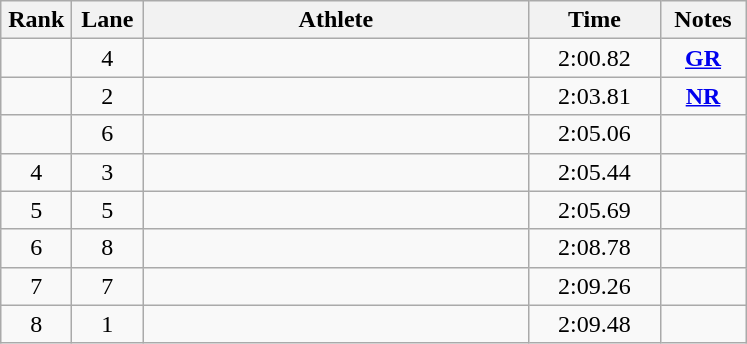<table class="wikitable" style="text-align:center">
<tr>
<th width=40>Rank</th>
<th width=40>Lane</th>
<th width=250>Athlete</th>
<th width=80>Time</th>
<th width=50>Notes</th>
</tr>
<tr>
<td></td>
<td>4</td>
<td align=left></td>
<td>2:00.82</td>
<td><strong><a href='#'>GR</a></strong></td>
</tr>
<tr>
<td></td>
<td>2</td>
<td align=left></td>
<td>2:03.81</td>
<td><strong><a href='#'>NR</a></strong></td>
</tr>
<tr>
<td></td>
<td>6</td>
<td align=left></td>
<td>2:05.06</td>
<td></td>
</tr>
<tr>
<td>4</td>
<td>3</td>
<td align=left></td>
<td>2:05.44</td>
<td></td>
</tr>
<tr>
<td>5</td>
<td>5</td>
<td align=left></td>
<td>2:05.69</td>
<td></td>
</tr>
<tr>
<td>6</td>
<td>8</td>
<td align=left></td>
<td>2:08.78</td>
<td></td>
</tr>
<tr>
<td>7</td>
<td>7</td>
<td align=left></td>
<td>2:09.26</td>
<td></td>
</tr>
<tr>
<td>8</td>
<td>1</td>
<td align=left></td>
<td>2:09.48</td>
<td></td>
</tr>
</table>
